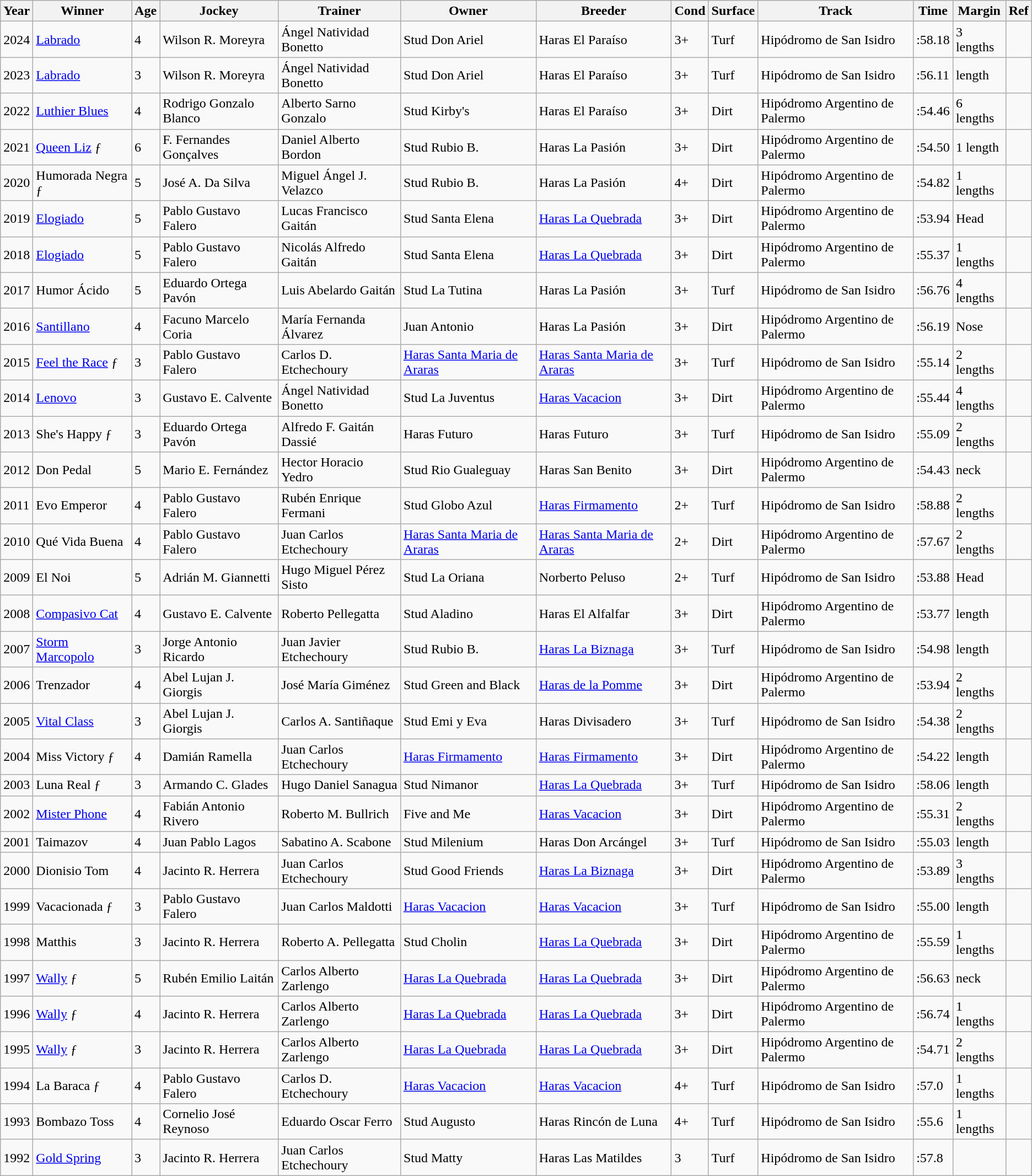<table class="wikitable">
<tr>
<th>Year</th>
<th>Winner</th>
<th>Age</th>
<th>Jockey</th>
<th>Trainer</th>
<th>Owner</th>
<th>Breeder</th>
<th>Cond</th>
<th>Surface</th>
<th>Track</th>
<th>Time</th>
<th>Margin</th>
<th>Ref</th>
</tr>
<tr>
<td>2024</td>
<td><a href='#'>Labrado</a></td>
<td>4</td>
<td>Wilson R. Moreyra</td>
<td>Ángel Natividad Bonetto</td>
<td>Stud Don Ariel</td>
<td>Haras El Paraíso</td>
<td>3+</td>
<td>Turf</td>
<td>Hipódromo de San Isidro</td>
<td>:58.18</td>
<td>3 lengths</td>
<td></td>
</tr>
<tr>
<td>2023</td>
<td><a href='#'>Labrado</a></td>
<td>3</td>
<td>Wilson R. Moreyra</td>
<td>Ángel Natividad Bonetto</td>
<td>Stud Don Ariel</td>
<td>Haras El Paraíso</td>
<td>3+</td>
<td>Turf</td>
<td>Hipódromo de San Isidro</td>
<td>:56.11</td>
<td> length</td>
<td></td>
</tr>
<tr>
<td>2022</td>
<td><a href='#'>Luthier Blues</a></td>
<td>4</td>
<td>Rodrigo Gonzalo Blanco</td>
<td>Alberto Sarno Gonzalo</td>
<td>Stud Kirby's</td>
<td>Haras El Paraíso</td>
<td>3+</td>
<td>Dirt</td>
<td>Hipódromo Argentino de Palermo</td>
<td>:54.46</td>
<td>6 lengths</td>
<td></td>
</tr>
<tr>
<td>2021</td>
<td><a href='#'>Queen Liz</a> ƒ</td>
<td>6</td>
<td>F. Fernandes Gonçalves</td>
<td>Daniel Alberto Bordon</td>
<td>Stud Rubio B.</td>
<td>Haras La Pasión</td>
<td>3+</td>
<td>Dirt</td>
<td>Hipódromo Argentino de Palermo</td>
<td>:54.50</td>
<td>1 length</td>
<td></td>
</tr>
<tr>
<td>2020</td>
<td>Humorada Negra ƒ</td>
<td>5</td>
<td>José A. Da Silva</td>
<td>Miguel Ángel J. Velazco</td>
<td>Stud Rubio B.</td>
<td>Haras La Pasión</td>
<td>4+</td>
<td>Dirt</td>
<td>Hipódromo Argentino de Palermo</td>
<td>:54.82</td>
<td>1 lengths</td>
<td></td>
</tr>
<tr>
<td>2019</td>
<td><a href='#'>Elogiado</a></td>
<td>5</td>
<td>Pablo Gustavo Falero</td>
<td>Lucas Francisco Gaitán</td>
<td>Stud Santa Elena</td>
<td><a href='#'>Haras La Quebrada</a></td>
<td>3+</td>
<td>Dirt</td>
<td>Hipódromo Argentino de Palermo</td>
<td>:53.94</td>
<td>Head</td>
<td></td>
</tr>
<tr>
<td>2018</td>
<td><a href='#'>Elogiado</a></td>
<td>5</td>
<td>Pablo Gustavo Falero</td>
<td>Nicolás Alfredo Gaitán</td>
<td>Stud Santa Elena</td>
<td><a href='#'>Haras La Quebrada</a></td>
<td>3+</td>
<td>Dirt</td>
<td>Hipódromo Argentino de Palermo</td>
<td>:55.37</td>
<td>1 lengths</td>
<td></td>
</tr>
<tr>
<td>2017</td>
<td>Humor Ácido</td>
<td>5</td>
<td>Eduardo Ortega Pavón</td>
<td>Luis Abelardo Gaitán</td>
<td>Stud La Tutina</td>
<td>Haras La Pasión</td>
<td>3+</td>
<td>Turf</td>
<td>Hipódromo de San Isidro</td>
<td>:56.76</td>
<td>4 lengths</td>
<td></td>
</tr>
<tr>
<td>2016</td>
<td><a href='#'>Santillano</a></td>
<td>4</td>
<td>Facuno Marcelo Coria</td>
<td>María Fernanda Álvarez</td>
<td>Juan Antonio</td>
<td>Haras La Pasión</td>
<td>3+</td>
<td>Dirt</td>
<td>Hipódromo Argentino de Palermo</td>
<td>:56.19</td>
<td>Nose</td>
<td></td>
</tr>
<tr>
<td>2015</td>
<td><a href='#'>Feel the Race</a> ƒ</td>
<td>3</td>
<td>Pablo Gustavo Falero</td>
<td>Carlos D. Etchechoury</td>
<td><a href='#'>Haras Santa Maria de Araras</a></td>
<td><a href='#'>Haras Santa Maria de Araras</a></td>
<td>3+</td>
<td>Turf</td>
<td>Hipódromo de San Isidro</td>
<td>:55.14</td>
<td>2 lengths</td>
<td></td>
</tr>
<tr>
<td>2014</td>
<td><a href='#'>Lenovo</a></td>
<td>3</td>
<td>Gustavo E. Calvente</td>
<td>Ángel Natividad Bonetto</td>
<td>Stud La Juventus</td>
<td><a href='#'>Haras Vacacion</a></td>
<td>3+</td>
<td>Dirt</td>
<td>Hipódromo Argentino de Palermo</td>
<td>:55.44</td>
<td>4 lengths</td>
<td></td>
</tr>
<tr>
<td>2013</td>
<td>She's Happy ƒ</td>
<td>3</td>
<td>Eduardo Ortega Pavón</td>
<td>Alfredo F. Gaitán Dassié</td>
<td>Haras Futuro</td>
<td>Haras Futuro</td>
<td>3+</td>
<td>Turf</td>
<td>Hipódromo de San Isidro</td>
<td>:55.09</td>
<td>2 lengths</td>
<td></td>
</tr>
<tr>
<td>2012</td>
<td>Don Pedal</td>
<td>5</td>
<td>Mario E. Fernández</td>
<td>Hector Horacio Yedro</td>
<td>Stud Rio Gualeguay</td>
<td>Haras San Benito</td>
<td>3+</td>
<td>Dirt</td>
<td>Hipódromo Argentino de Palermo</td>
<td>:54.43</td>
<td> neck</td>
<td></td>
</tr>
<tr>
<td>2011</td>
<td>Evo Emperor</td>
<td>4</td>
<td>Pablo Gustavo Falero</td>
<td>Rubén Enrique Fermani</td>
<td>Stud Globo Azul</td>
<td><a href='#'>Haras Firmamento</a></td>
<td>2+</td>
<td>Turf</td>
<td>Hipódromo de San Isidro</td>
<td>:58.88</td>
<td>2 lengths</td>
<td></td>
</tr>
<tr>
<td>2010</td>
<td>Qué Vida Buena</td>
<td>4</td>
<td>Pablo Gustavo Falero</td>
<td>Juan Carlos Etchechoury</td>
<td><a href='#'>Haras Santa Maria de Araras</a></td>
<td><a href='#'>Haras Santa Maria de Araras</a></td>
<td>2+</td>
<td>Dirt</td>
<td>Hipódromo Argentino de Palermo</td>
<td>:57.67</td>
<td>2 lengths</td>
<td></td>
</tr>
<tr>
<td>2009</td>
<td>El Noi</td>
<td>5</td>
<td>Adrián M. Giannetti</td>
<td>Hugo Miguel Pérez Sisto</td>
<td>Stud La Oriana</td>
<td>Norberto Peluso</td>
<td>2+</td>
<td>Turf</td>
<td>Hipódromo de San Isidro</td>
<td>:53.88</td>
<td>Head</td>
<td></td>
</tr>
<tr>
<td>2008</td>
<td><a href='#'>Compasivo Cat</a></td>
<td>4</td>
<td>Gustavo E. Calvente</td>
<td>Roberto Pellegatta</td>
<td>Stud Aladino</td>
<td>Haras El Alfalfar</td>
<td>3+</td>
<td>Dirt</td>
<td>Hipódromo Argentino de Palermo</td>
<td>:53.77</td>
<td> length</td>
<td></td>
</tr>
<tr>
<td>2007</td>
<td><a href='#'>Storm Marcopolo</a></td>
<td>3</td>
<td>Jorge Antonio Ricardo</td>
<td>Juan Javier Etchechoury</td>
<td>Stud Rubio B.</td>
<td><a href='#'>Haras La Biznaga</a></td>
<td>3+</td>
<td>Turf</td>
<td>Hipódromo de San Isidro</td>
<td>:54.98</td>
<td> length</td>
<td></td>
</tr>
<tr>
<td>2006</td>
<td>Trenzador</td>
<td>4</td>
<td>Abel Lujan J. Giorgis</td>
<td>José María Giménez</td>
<td>Stud Green and Black</td>
<td><a href='#'>Haras de la Pomme</a></td>
<td>3+</td>
<td>Dirt</td>
<td>Hipódromo Argentino de Palermo</td>
<td>:53.94</td>
<td>2 lengths</td>
<td></td>
</tr>
<tr>
<td>2005</td>
<td><a href='#'>Vital Class</a></td>
<td>3</td>
<td>Abel Lujan J. Giorgis</td>
<td>Carlos A. Santiñaque</td>
<td>Stud Emi y Eva</td>
<td>Haras Divisadero</td>
<td>3+</td>
<td>Turf</td>
<td>Hipódromo de San Isidro</td>
<td>:54.38</td>
<td>2 lengths</td>
<td></td>
</tr>
<tr>
<td>2004</td>
<td>Miss Victory ƒ</td>
<td>4</td>
<td>Damián Ramella</td>
<td>Juan Carlos Etchechoury</td>
<td><a href='#'>Haras Firmamento</a></td>
<td><a href='#'>Haras Firmamento</a></td>
<td>3+</td>
<td>Dirt</td>
<td>Hipódromo Argentino de Palermo</td>
<td>:54.22</td>
<td> length</td>
<td></td>
</tr>
<tr>
<td>2003</td>
<td>Luna Real ƒ</td>
<td>3</td>
<td>Armando C. Glades</td>
<td>Hugo Daniel Sanagua</td>
<td>Stud Nimanor</td>
<td><a href='#'>Haras La Quebrada</a></td>
<td>3+</td>
<td>Turf</td>
<td>Hipódromo de San Isidro</td>
<td>:58.06</td>
<td> length</td>
<td></td>
</tr>
<tr>
<td>2002</td>
<td><a href='#'>Mister Phone</a></td>
<td>4</td>
<td>Fabián Antonio Rivero</td>
<td>Roberto M. Bullrich</td>
<td>Five and Me</td>
<td><a href='#'>Haras Vacacion</a></td>
<td>3+</td>
<td>Dirt</td>
<td>Hipódromo Argentino de Palermo</td>
<td>:55.31</td>
<td>2 lengths</td>
<td></td>
</tr>
<tr>
<td>2001</td>
<td>Taimazov</td>
<td>4</td>
<td>Juan Pablo Lagos</td>
<td>Sabatino A. Scabone</td>
<td>Stud Milenium</td>
<td>Haras Don Arcángel</td>
<td>3+</td>
<td>Turf</td>
<td>Hipódromo de San Isidro</td>
<td>:55.03</td>
<td> length</td>
<td></td>
</tr>
<tr>
<td>2000</td>
<td>Dionisio Tom</td>
<td>4</td>
<td>Jacinto R. Herrera</td>
<td>Juan Carlos Etchechoury</td>
<td>Stud Good Friends</td>
<td><a href='#'>Haras La Biznaga</a></td>
<td>3+</td>
<td>Dirt</td>
<td>Hipódromo Argentino de Palermo</td>
<td>:53.89</td>
<td>3 lengths</td>
<td></td>
</tr>
<tr>
<td>1999</td>
<td>Vacacionada ƒ</td>
<td>3</td>
<td>Pablo Gustavo Falero</td>
<td>Juan Carlos Maldotti</td>
<td><a href='#'>Haras Vacacion</a></td>
<td><a href='#'>Haras Vacacion</a></td>
<td>3+</td>
<td>Turf</td>
<td>Hipódromo de San Isidro</td>
<td>:55.00</td>
<td> length</td>
<td></td>
</tr>
<tr>
<td>1998</td>
<td>Matthis</td>
<td>3</td>
<td>Jacinto R. Herrera</td>
<td>Roberto A. Pellegatta</td>
<td>Stud Cholin</td>
<td><a href='#'>Haras La Quebrada</a></td>
<td>3+</td>
<td>Dirt</td>
<td>Hipódromo Argentino de Palermo</td>
<td>:55.59</td>
<td>1 lengths</td>
<td></td>
</tr>
<tr>
<td>1997</td>
<td><a href='#'>Wally</a> ƒ</td>
<td>5</td>
<td>Rubén Emilio Laitán</td>
<td>Carlos Alberto Zarlengo</td>
<td><a href='#'>Haras La Quebrada</a></td>
<td><a href='#'>Haras La Quebrada</a></td>
<td>3+</td>
<td>Dirt</td>
<td>Hipódromo Argentino de Palermo</td>
<td>:56.63</td>
<td> neck</td>
<td></td>
</tr>
<tr>
<td>1996</td>
<td><a href='#'>Wally</a> ƒ</td>
<td>4</td>
<td>Jacinto R. Herrera</td>
<td>Carlos Alberto Zarlengo</td>
<td><a href='#'>Haras La Quebrada</a></td>
<td><a href='#'>Haras La Quebrada</a></td>
<td>3+</td>
<td>Dirt</td>
<td>Hipódromo Argentino de Palermo</td>
<td>:56.74</td>
<td>1 lengths</td>
<td></td>
</tr>
<tr>
<td>1995</td>
<td><a href='#'>Wally</a> ƒ</td>
<td>3</td>
<td>Jacinto R. Herrera</td>
<td>Carlos Alberto Zarlengo</td>
<td><a href='#'>Haras La Quebrada</a></td>
<td><a href='#'>Haras La Quebrada</a></td>
<td>3+</td>
<td>Dirt</td>
<td>Hipódromo Argentino de Palermo</td>
<td>:54.71</td>
<td>2 lengths</td>
<td></td>
</tr>
<tr>
<td>1994</td>
<td>La Baraca ƒ</td>
<td>4</td>
<td>Pablo Gustavo Falero</td>
<td>Carlos D. Etchechoury</td>
<td><a href='#'>Haras Vacacion</a></td>
<td><a href='#'>Haras Vacacion</a></td>
<td>4+</td>
<td>Turf</td>
<td>Hipódromo de San Isidro</td>
<td>:57.0</td>
<td>1 lengths</td>
<td></td>
</tr>
<tr>
<td>1993</td>
<td>Bombazo Toss</td>
<td>4</td>
<td>Cornelio José Reynoso</td>
<td>Eduardo Oscar Ferro</td>
<td>Stud Augusto</td>
<td>Haras Rincón de Luna</td>
<td>4+</td>
<td>Turf</td>
<td>Hipódromo de San Isidro</td>
<td>:55.6</td>
<td>1 lengths</td>
<td></td>
</tr>
<tr>
<td>1992</td>
<td><a href='#'>Gold Spring</a></td>
<td>3</td>
<td>Jacinto R. Herrera</td>
<td>Juan Carlos Etchechoury</td>
<td>Stud Matty</td>
<td>Haras Las Matildes</td>
<td>3</td>
<td>Turf</td>
<td>Hipódromo de San Isidro</td>
<td>:57.8</td>
<td></td>
<td></td>
</tr>
</table>
